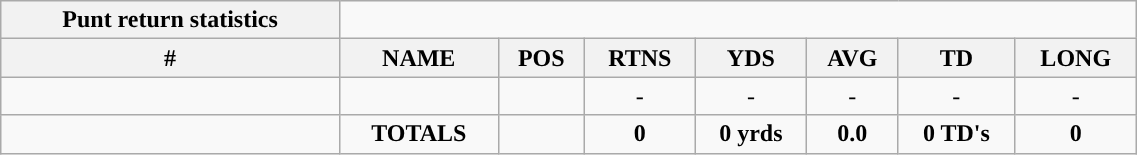<table style="width:60%; text-align:center;" class="wikitable collapsible collapsed">
<tr>
<th style="text-align:center; ">Punt return statistics</th>
</tr>
<tr>
<th>#</th>
<th>NAME</th>
<th>POS</th>
<th>RTNS</th>
<th>YDS</th>
<th>AVG</th>
<th>TD</th>
<th>LONG</th>
</tr>
<tr>
<td></td>
<td></td>
<td></td>
<td>-</td>
<td>-</td>
<td>-</td>
<td>-</td>
<td>-</td>
</tr>
<tr>
<td></td>
<td><strong>TOTALS</strong></td>
<td></td>
<td><strong>0</strong></td>
<td><strong>0 yrds</strong></td>
<td><strong>0.0</strong></td>
<td><strong>0 TD's</strong></td>
<td><strong>0</strong></td>
</tr>
</table>
